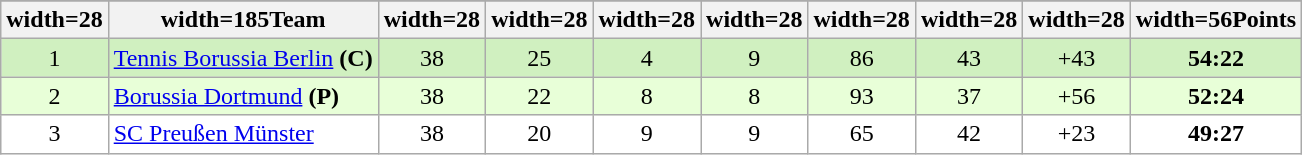<table class="wikitable">
<tr align="center" bgcolor="dfdfdf">
</tr>
<tr>
<th>width=28<br></th>
<th>width=185Team<br></th>
<th>width=28<br></th>
<th>width=28<br></th>
<th>width=28<br></th>
<th>width=28<br></th>
<th>width=28<br></th>
<th>width=28<br></th>
<th>width=28<br></th>
<th>width=56Points<br></th>
</tr>
<tr align="center" valign="top" bgcolor="D0F0C0">
<td>1</td>
<td align="left"><a href='#'>Tennis Borussia Berlin</a> <strong>(C)</strong></td>
<td>38</td>
<td>25</td>
<td>4</td>
<td>9</td>
<td>86</td>
<td>43</td>
<td>+43</td>
<td><strong>54:22</strong></td>
</tr>
<tr align="center" valign="top" bgcolor="E8FFD8">
<td>2</td>
<td align="left"><a href='#'>Borussia Dortmund</a> <strong>(P)</strong></td>
<td>38</td>
<td>22</td>
<td>8</td>
<td>8</td>
<td>93</td>
<td>37</td>
<td>+56</td>
<td><strong>52:24</strong></td>
</tr>
<tr align="center" valign="top" bgcolor="ffffff">
<td>3</td>
<td align="left"><a href='#'>SC Preußen Münster</a></td>
<td>38</td>
<td>20</td>
<td>9</td>
<td>9</td>
<td>65</td>
<td>42</td>
<td>+23</td>
<td><strong>49:27</strong></td>
</tr>
</table>
